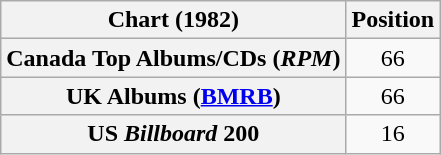<table class="wikitable sortable plainrowheaders" style="text-align:center">
<tr>
<th scope="col">Chart (1982)</th>
<th scope="col">Position</th>
</tr>
<tr>
<th scope="row">Canada Top Albums/CDs (<em>RPM</em>)</th>
<td>66</td>
</tr>
<tr>
<th scope="row">UK Albums (<a href='#'>BMRB</a>)</th>
<td>66</td>
</tr>
<tr>
<th scope="row">US <em>Billboard</em> 200</th>
<td>16</td>
</tr>
</table>
